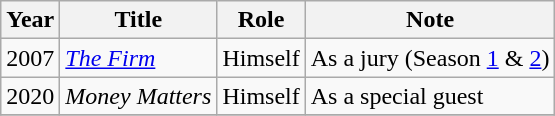<table class="wikitable sortable">
<tr>
<th>Year</th>
<th>Title</th>
<th>Role</th>
<th class="unsortable">Note</th>
</tr>
<tr>
<td>2007</td>
<td><em><a href='#'>The Firm</a></em></td>
<td>Himself</td>
<td>As a jury (Season <a href='#'>1</a> & <a href='#'>2</a>)</td>
</tr>
<tr>
<td>2020</td>
<td><em>Money Matters</em></td>
<td>Himself</td>
<td>As a special guest</td>
</tr>
<tr>
</tr>
</table>
